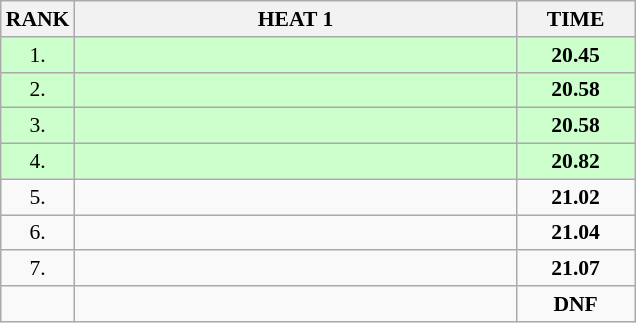<table class="wikitable" style="border-collapse: collapse; font-size: 90%;">
<tr>
<th>RANK</th>
<th style="width: 20em">HEAT 1</th>
<th style="width: 5em">TIME</th>
</tr>
<tr style="background:#ccffcc;">
<td align="center">1.</td>
<td></td>
<td align="center"><strong>20.45</strong></td>
</tr>
<tr style="background:#ccffcc;">
<td align="center">2.</td>
<td></td>
<td align="center"><strong>20.58</strong></td>
</tr>
<tr style="background:#ccffcc;">
<td align="center">3.</td>
<td></td>
<td align="center"><strong>20.58</strong></td>
</tr>
<tr style="background:#ccffcc;">
<td align="center">4.</td>
<td></td>
<td align="center"><strong>20.82</strong></td>
</tr>
<tr>
<td align="center">5.</td>
<td></td>
<td align="center"><strong>21.02</strong></td>
</tr>
<tr>
<td align="center">6.</td>
<td></td>
<td align="center"><strong>21.04</strong></td>
</tr>
<tr>
<td align="center">7.</td>
<td></td>
<td align="center"><strong>21.07</strong></td>
</tr>
<tr>
<td align="center"></td>
<td></td>
<td align="center"><strong>DNF</strong></td>
</tr>
</table>
